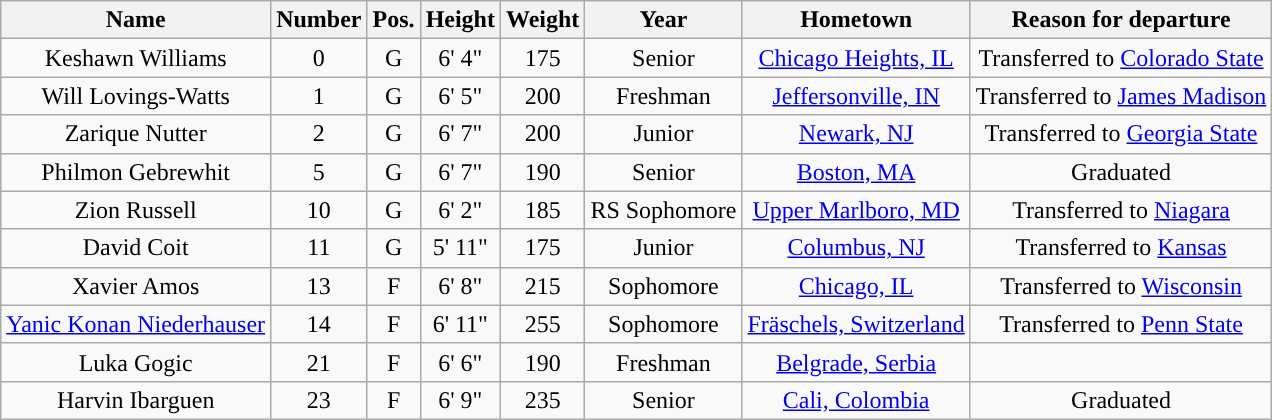<table class="wikitable sortable" style="text-align:center">
<tr align=center>
<th>Name</th>
<th>Number</th>
<th>Pos.</th>
<th>Height</th>
<th>Weight</th>
<th>Year</th>
<th>Hometown</th>
<th class="unsortable">Reason for departure</th>
</tr>
<tr>
<td>Keshawn Williams</td>
<td>0</td>
<td>G</td>
<td>6' 4"</td>
<td>175</td>
<td>Senior</td>
<td><a href='#'>Chicago Heights, IL</a></td>
<td>Transferred to <a href='#'>Colorado State</a></td>
</tr>
<tr>
<td>Will Lovings-Watts</td>
<td>1</td>
<td>G</td>
<td>6' 5"</td>
<td>200</td>
<td>Freshman</td>
<td><a href='#'>Jeffersonville, IN</a></td>
<td>Transferred to <a href='#'>James Madison</a></td>
</tr>
<tr>
<td>Zarique Nutter</td>
<td>2</td>
<td>G</td>
<td>6' 7"</td>
<td>200</td>
<td>Junior</td>
<td><a href='#'>Newark, NJ</a></td>
<td>Transferred to <a href='#'>Georgia State</a></td>
</tr>
<tr>
<td>Philmon Gebrewhit</td>
<td>5</td>
<td>G</td>
<td>6' 7"</td>
<td>190</td>
<td>Senior</td>
<td><a href='#'>Boston, MA</a></td>
<td>Graduated</td>
</tr>
<tr>
<td>Zion Russell</td>
<td>10</td>
<td>G</td>
<td>6' 2"</td>
<td>185</td>
<td>RS Sophomore</td>
<td><a href='#'>Upper Marlboro, MD</a></td>
<td>Transferred to <a href='#'>Niagara</a></td>
</tr>
<tr>
<td>David Coit</td>
<td>11</td>
<td>G</td>
<td>5' 11"</td>
<td>175</td>
<td>Junior</td>
<td><a href='#'>Columbus, NJ</a></td>
<td>Transferred to <a href='#'>Kansas</a></td>
</tr>
<tr>
<td>Xavier Amos</td>
<td>13</td>
<td>F</td>
<td>6' 8"</td>
<td>215</td>
<td>Sophomore</td>
<td><a href='#'>Chicago, IL</a></td>
<td>Transferred to <a href='#'>Wisconsin</a></td>
</tr>
<tr>
<td><a href='#'>Yanic Konan Niederhauser</a></td>
<td>14</td>
<td>F</td>
<td>6' 11"</td>
<td>255</td>
<td>Sophomore</td>
<td><a href='#'>Fräschels, Switzerland</a></td>
<td>Transferred to <a href='#'>Penn State</a></td>
</tr>
<tr>
<td>Luka Gogic</td>
<td>21</td>
<td>F</td>
<td>6' 6"</td>
<td>190</td>
<td>Freshman</td>
<td><a href='#'>Belgrade, Serbia</a></td>
<td></td>
</tr>
<tr>
<td>Harvin Ibarguen</td>
<td>23</td>
<td>F</td>
<td>6' 9"</td>
<td>235</td>
<td>Senior</td>
<td><a href='#'>Cali, Colombia</a></td>
<td>Graduated</td>
</tr>
</table>
